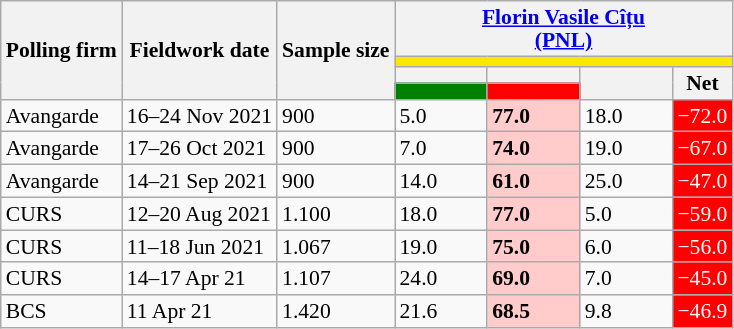<table class="wikitable" align=left style="font-size:90%;line-height:15px;">
<tr>
<th rowspan="4">Polling firm</th>
<th rowspan="4">Fieldwork date</th>
<th rowspan="4">Sample size</th>
<th colspan="4"><strong><a href='#'>Florin Vasile Cîțu</a></strong><br><a href='#'>(PNL)</a></th>
</tr>
<tr>
<th colspan="4" style="background:#FAE800;"></th>
</tr>
<tr>
<th style="width:55px;"></th>
<th style="width:55px;"></th>
<th rowspan="2" style="width:55px;"></th>
<th rowspan="2" style="width:30px;">Net</th>
</tr>
<tr>
<th style="background:#008000;"></th>
<th style="background:#FF0000;"></th>
</tr>
<tr>
<td>Avangarde</td>
<td data-sort-value="2021-10-26">16–24 Nov 2021</td>
<td>900</td>
<td>5.0</td>
<td style="background:#FFCCCB;"><strong>77.0</strong></td>
<td>18.0</td>
<td style="background:#FF0000; color:white;">−72.0</td>
</tr>
<tr>
<td>Avangarde</td>
<td data-sort-value="2021-10-26">17–26 Oct 2021</td>
<td>900</td>
<td>7.0</td>
<td style="background:#FFCCCB;"><strong>74.0</strong></td>
<td>19.0</td>
<td style="background:#FF0000; color:white;">−67.0</td>
</tr>
<tr>
<td>Avangarde</td>
<td data-sort-value="2021-09-21">14–21 Sep 2021</td>
<td>900</td>
<td>14.0</td>
<td style="background:#FFCCCB;"><strong>61.0</strong></td>
<td>25.0</td>
<td style="background:#FF0000; color:white;">−47.0</td>
</tr>
<tr>
<td>CURS</td>
<td data-sort-value="2021-08-20">12–20 Aug 2021</td>
<td>1.100</td>
<td>18.0</td>
<td style="background:#FFCCCB;"><strong>77.0</strong></td>
<td>5.0</td>
<td style="background:#FF0000; color:white;">−59.0</td>
</tr>
<tr>
<td>CURS</td>
<td data-sort-value="2021-06-18">11–18 Jun 2021</td>
<td>1.067</td>
<td>19.0</td>
<td style="background:#FFCCCB;"><strong>75.0</strong></td>
<td>6.0</td>
<td style="background:#FF0000; color:white;">−56.0</td>
</tr>
<tr>
<td>CURS</td>
<td data-sort-value="2021-04-17">14–17 Apr 21</td>
<td>1.107</td>
<td>24.0</td>
<td style="background:#FFCCCB;"><strong>69.0</strong></td>
<td>7.0</td>
<td style="background:#FF0000; color:white;">−45.0</td>
</tr>
<tr>
<td>BCS</td>
<td data-sort-value="2021-04-11">11 Apr 21</td>
<td>1.420</td>
<td>21.6</td>
<td style="background:#FFCCCB;"><strong>68.5</strong></td>
<td>9.8</td>
<td style="background:#FF0000; color:white;">−46.9</td>
</tr>
</table>
